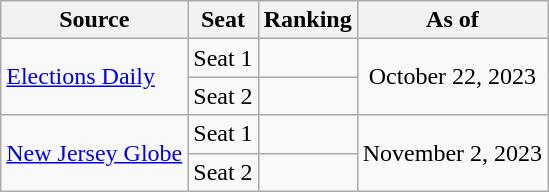<table class="wikitable" style="text-align:center">
<tr>
<th>Source</th>
<th>Seat</th>
<th>Ranking</th>
<th>As of</th>
</tr>
<tr>
<td align=left rowspan="2"><a href='#'>Elections Daily</a></td>
<td>Seat 1</td>
<td></td>
<td rowspan="2">October 22, 2023</td>
</tr>
<tr>
<td>Seat 2</td>
<td></td>
</tr>
<tr>
<td align=left rowspan="2"><a href='#'>New Jersey Globe</a></td>
<td>Seat 1</td>
<td></td>
<td rowspan="2">November 2, 2023</td>
</tr>
<tr>
<td>Seat 2</td>
<td></td>
</tr>
</table>
